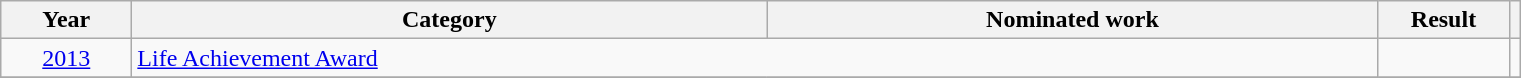<table class=wikitable>
<tr>
<th scope="col" style="width:5em;">Year</th>
<th scope="col" style="width:26em;">Category</th>
<th scope="col" style="width:25em;">Nominated work</th>
<th scope="col" style="width:5em;">Result</th>
<th></th>
</tr>
<tr>
<td style="text-align:center;"><a href='#'>2013</a></td>
<td colspan=2><a href='#'>Life Achievement Award</a></td>
<td></td>
<td style="text-align:center;"></td>
</tr>
<tr>
</tr>
</table>
